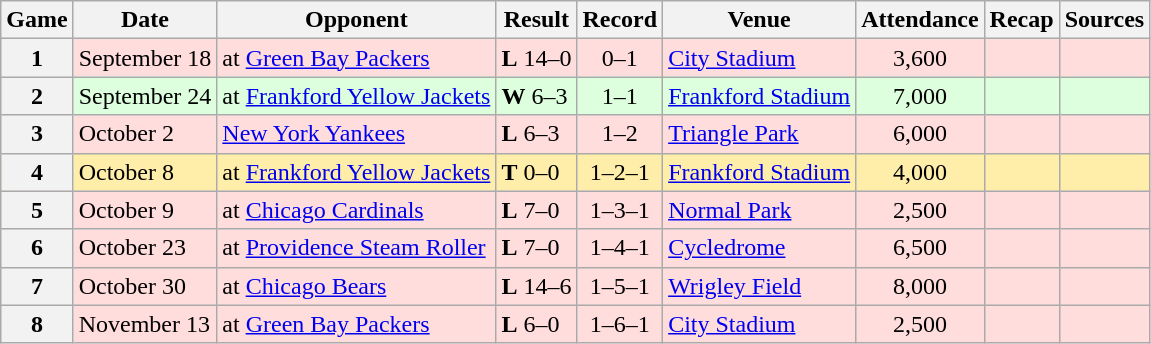<table class="wikitable">
<tr>
<th>Game</th>
<th>Date</th>
<th>Opponent</th>
<th>Result</th>
<th>Record</th>
<th>Venue</th>
<th>Attendance</th>
<th>Recap</th>
<th>Sources</th>
</tr>
<tr style="background: #ffdddd;">
<th>1</th>
<td>September 18</td>
<td>at <a href='#'>Green Bay Packers</a></td>
<td><strong>L</strong> 14–0</td>
<td style="text-align: center;">0–1</td>
<td><a href='#'>City Stadium</a></td>
<td style="text-align: center;">3,600</td>
<td></td>
<td></td>
</tr>
<tr style="background: #ddffdd;">
<th>2</th>
<td>September 24</td>
<td>at <a href='#'>Frankford Yellow Jackets</a></td>
<td><strong>W</strong> 6–3</td>
<td style="text-align: center;">1–1</td>
<td><a href='#'>Frankford Stadium</a></td>
<td style="text-align: center;">7,000</td>
<td></td>
<td></td>
</tr>
<tr style="background: #ffdddd;">
<th>3</th>
<td>October 2</td>
<td><a href='#'>New York Yankees</a></td>
<td><strong>L</strong> 6–3</td>
<td style="text-align: center;">1–2</td>
<td><a href='#'>Triangle Park</a></td>
<td style="text-align: center;">6,000</td>
<td></td>
<td></td>
</tr>
<tr style="background: #ffeeaa;">
<th>4</th>
<td>October 8</td>
<td>at <a href='#'>Frankford Yellow Jackets</a></td>
<td><strong>T</strong> 0–0</td>
<td style="text-align: center;">1–2–1</td>
<td><a href='#'>Frankford Stadium</a></td>
<td style="text-align: center;">4,000</td>
<td></td>
<td></td>
</tr>
<tr style="background: #ffdddd;">
<th>5</th>
<td>October 9</td>
<td>at <a href='#'>Chicago Cardinals</a></td>
<td><strong>L</strong> 7–0</td>
<td style="text-align: center;">1–3–1</td>
<td><a href='#'>Normal Park</a></td>
<td style="text-align: center;">2,500</td>
<td></td>
<td></td>
</tr>
<tr style="background: #ffdddd;">
<th>6</th>
<td>October 23</td>
<td>at <a href='#'>Providence Steam Roller</a></td>
<td><strong>L</strong> 7–0</td>
<td style="text-align: center;">1–4–1</td>
<td><a href='#'>Cycledrome</a></td>
<td style="text-align: center;">6,500</td>
<td></td>
<td></td>
</tr>
<tr style="background: #ffdddd;">
<th>7</th>
<td>October 30</td>
<td>at <a href='#'>Chicago Bears</a></td>
<td><strong>L</strong> 14–6</td>
<td style="text-align: center;">1–5–1</td>
<td><a href='#'>Wrigley Field</a></td>
<td style="text-align: center;">8,000</td>
<td></td>
<td></td>
</tr>
<tr style="background: #ffdddd;">
<th>8</th>
<td>November 13</td>
<td>at <a href='#'>Green Bay Packers</a></td>
<td><strong>L</strong> 6–0</td>
<td style="text-align: center;">1–6–1</td>
<td><a href='#'>City Stadium</a></td>
<td style="text-align: center;">2,500</td>
<td></td>
<td></td>
</tr>
</table>
